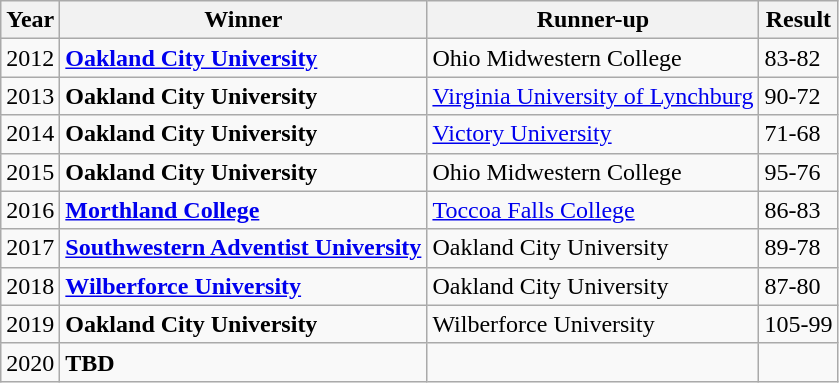<table class="wikitable">
<tr>
<th>Year</th>
<th>Winner</th>
<th>Runner-up</th>
<th>Result</th>
</tr>
<tr>
<td>2012</td>
<td><strong><a href='#'>Oakland City University</a></strong></td>
<td>Ohio Midwestern College</td>
<td>83-82</td>
</tr>
<tr>
<td>2013</td>
<td><strong>Oakland City University</strong></td>
<td><a href='#'>Virginia University of Lynchburg</a></td>
<td>90-72</td>
</tr>
<tr>
<td>2014</td>
<td><strong>Oakland City University</strong></td>
<td><a href='#'>Victory University</a></td>
<td>71-68</td>
</tr>
<tr>
<td>2015</td>
<td><strong>Oakland City University</strong></td>
<td>Ohio Midwestern College</td>
<td>95-76</td>
</tr>
<tr>
<td>2016</td>
<td><strong><a href='#'>Morthland College</a></strong></td>
<td><a href='#'>Toccoa Falls College</a></td>
<td>86-83</td>
</tr>
<tr>
<td>2017</td>
<td><strong><a href='#'>Southwestern Adventist University</a></strong></td>
<td>Oakland City University</td>
<td>89-78</td>
</tr>
<tr>
<td>2018</td>
<td><strong><a href='#'>Wilberforce University</a></strong></td>
<td>Oakland City University</td>
<td>87-80</td>
</tr>
<tr>
<td>2019</td>
<td><strong>Oakland City University</strong></td>
<td>Wilberforce University</td>
<td>105-99</td>
</tr>
<tr>
<td>2020</td>
<td><strong>TBD</strong></td>
<td></td>
<td></td>
</tr>
</table>
